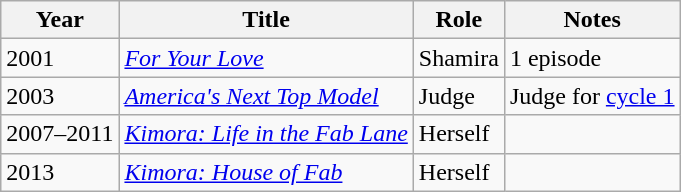<table class="wikitable plainrowheaders sortable" style="margin-right: 0;">
<tr>
<th scope="col">Year</th>
<th scope="col">Title</th>
<th scope="col">Role</th>
<th scope="col" class="unsortable">Notes</th>
</tr>
<tr>
<td>2001</td>
<td><em><a href='#'>For Your Love</a></em></td>
<td>Shamira</td>
<td>1 episode</td>
</tr>
<tr>
<td>2003</td>
<td><em><a href='#'>America's Next Top Model</a></em></td>
<td>Judge</td>
<td>Judge for <a href='#'>cycle 1</a></td>
</tr>
<tr>
<td>2007–2011</td>
<td><em><a href='#'>Kimora: Life in the Fab Lane</a></em></td>
<td>Herself</td>
<td></td>
</tr>
<tr>
<td>2013</td>
<td><em><a href='#'>Kimora: House of Fab</a></em></td>
<td>Herself</td>
<td></td>
</tr>
</table>
